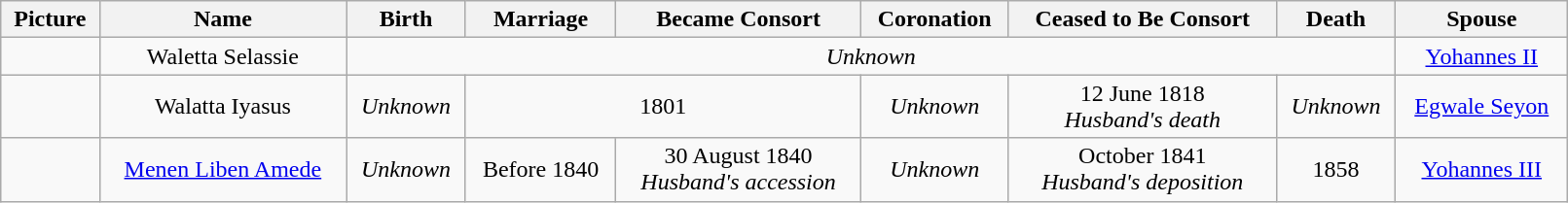<table width=85% class="wikitable" style="text-align:center;">
<tr>
<th>Picture</th>
<th>Name</th>
<th>Birth</th>
<th>Marriage</th>
<th>Became Consort</th>
<th>Coronation</th>
<th>Ceased to Be Consort</th>
<th>Death</th>
<th>Spouse</th>
</tr>
<tr>
<td></td>
<td>Waletta Selassie</td>
<td colspan=6><em>Unknown</em></td>
<td><a href='#'>Yohannes II</a></td>
</tr>
<tr>
<td></td>
<td>Walatta Iyasus</td>
<td><em>Unknown</em></td>
<td colspan=2>1801</td>
<td><em>Unknown</em></td>
<td>12 June 1818<br><em>Husband's death</em></td>
<td><em>Unknown</em></td>
<td><a href='#'>Egwale Seyon</a></td>
</tr>
<tr>
<td></td>
<td><a href='#'>Menen Liben Amede</a></td>
<td><em>Unknown</em></td>
<td>Before 1840</td>
<td>30 August 1840<br><em>Husband's accession</em></td>
<td><em>Unknown</em></td>
<td>October 1841<br><em>Husband's deposition</em></td>
<td>1858</td>
<td><a href='#'>Yohannes III</a></td>
</tr>
</table>
